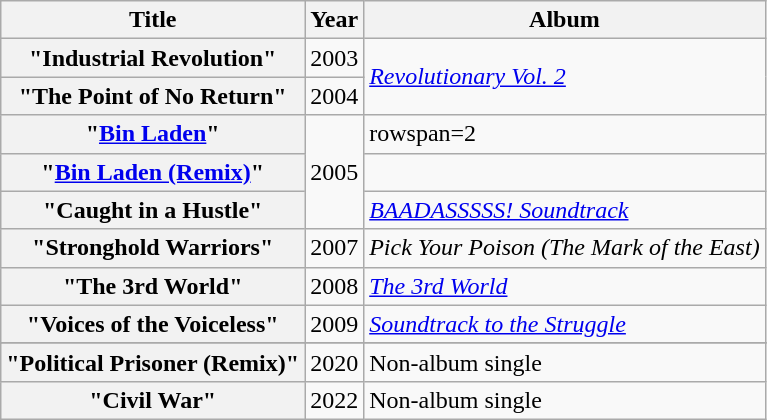<table class="wikitable">
<tr>
<th>Title</th>
<th>Year</th>
<th>Album</th>
</tr>
<tr>
<th>"Industrial Revolution"</th>
<td>2003</td>
<td rowspan=2><em><a href='#'>Revolutionary Vol. 2</a></em></td>
</tr>
<tr>
<th>"The Point of No Return"</th>
<td>2004</td>
</tr>
<tr>
<th>"<a href='#'>Bin Laden</a>" </th>
<td rowspan="3">2005</td>
<td>rowspan=2 </td>
</tr>
<tr>
<th>"<a href='#'>Bin Laden (Remix)</a>" </th>
</tr>
<tr>
<th>"Caught in a Hustle"</th>
<td><em><a href='#'>BAADASSSSS! Soundtrack</a></em></td>
</tr>
<tr>
<th>"Stronghold Warriors" </th>
<td>2007</td>
<td><em>Pick Your Poison (The Mark of the East)</em></td>
</tr>
<tr>
<th>"The 3rd World"</th>
<td>2008</td>
<td><em><a href='#'>The 3rd World</a></em></td>
</tr>
<tr>
<th>"Voices of the Voiceless"<br></th>
<td>2009</td>
<td><em><a href='#'>Soundtrack to the Struggle</a></em></td>
</tr>
<tr>
</tr>
<tr>
<th>"Political Prisoner (Remix)"</th>
<td>2020</td>
<td>Non-album single</td>
</tr>
<tr>
<th>"Civil War" </th>
<td>2022</td>
<td>Non-album single</td>
</tr>
</table>
